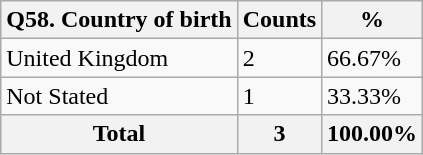<table class="wikitable sortable">
<tr>
<th>Q58. Country of birth</th>
<th>Counts</th>
<th>%</th>
</tr>
<tr>
<td>United Kingdom</td>
<td>2</td>
<td>66.67%</td>
</tr>
<tr>
<td>Not Stated</td>
<td>1</td>
<td>33.33%</td>
</tr>
<tr>
<th>Total</th>
<th>3</th>
<th>100.00%</th>
</tr>
</table>
